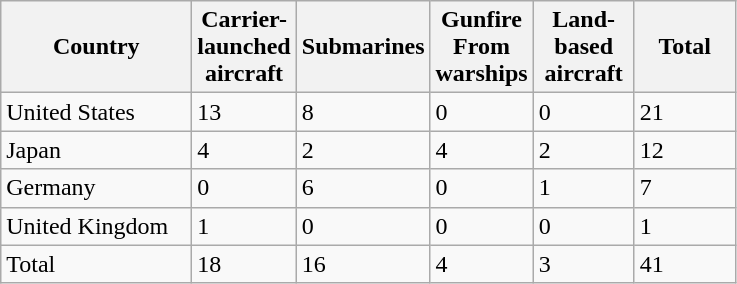<table class="wikitable">
<tr>
<th scope="col" style="width: 120px;">Country</th>
<th scope="col" width="60px">Carrier-launched aircraft</th>
<th scope="col" width="60px">Submarines</th>
<th scope="col" width="60px">Gunfire From warships</th>
<th scope="col" width="60px">Land-based aircraft</th>
<th scope="col" width="60px">Total</th>
</tr>
<tr>
<td>United States</td>
<td>13</td>
<td>8</td>
<td>0</td>
<td>0</td>
<td>21</td>
</tr>
<tr>
<td>Japan</td>
<td>4</td>
<td>2</td>
<td>4</td>
<td>2</td>
<td>12</td>
</tr>
<tr>
<td>Germany</td>
<td>0</td>
<td>6</td>
<td>0</td>
<td>1</td>
<td>7</td>
</tr>
<tr>
<td>United Kingdom</td>
<td>1</td>
<td>0</td>
<td>0</td>
<td>0</td>
<td>1</td>
</tr>
<tr>
<td>Total</td>
<td>18</td>
<td>16</td>
<td>4</td>
<td>3</td>
<td>41</td>
</tr>
</table>
